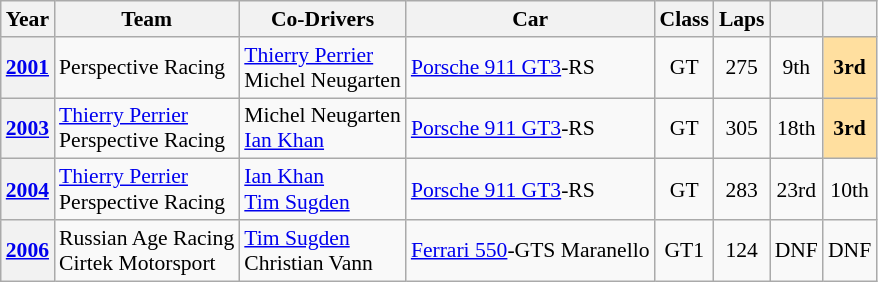<table class="wikitable" style="font-size:90%">
<tr>
<th>Year</th>
<th>Team</th>
<th>Co-Drivers</th>
<th>Car</th>
<th>Class</th>
<th>Laps</th>
<th></th>
<th></th>
</tr>
<tr align="center">
<th><a href='#'>2001</a></th>
<td align="left" nowrap> Perspective Racing</td>
<td align="left" nowrap> <a href='#'>Thierry Perrier</a><br> Michel Neugarten</td>
<td align="left" nowrap><a href='#'>Porsche 911 GT3</a>-RS</td>
<td>GT</td>
<td>275</td>
<td>9th</td>
<td style="background:#FFDF9F;"><strong>3rd</strong></td>
</tr>
<tr align="center">
<th><a href='#'>2003</a></th>
<td align="left" nowrap> <a href='#'>Thierry Perrier</a><br> Perspective Racing</td>
<td align="left" nowrap> Michel Neugarten<br> <a href='#'>Ian Khan</a></td>
<td align="left" nowrap><a href='#'>Porsche 911 GT3</a>-RS</td>
<td>GT</td>
<td>305</td>
<td>18th</td>
<td style="background:#FFDF9F;"><strong>3rd</strong></td>
</tr>
<tr align="center">
<th><a href='#'>2004</a></th>
<td align="left" nowrap> <a href='#'>Thierry Perrier</a><br> Perspective Racing</td>
<td align="left" nowrap> <a href='#'>Ian Khan</a><br> <a href='#'>Tim Sugden</a></td>
<td align="left" nowrap><a href='#'>Porsche 911 GT3</a>-RS</td>
<td>GT</td>
<td>283</td>
<td>23rd</td>
<td>10th</td>
</tr>
<tr align="center">
<th><a href='#'>2006</a></th>
<td align="left" nowrap> Russian Age Racing<br> Cirtek Motorsport</td>
<td align="left" nowrap> <a href='#'>Tim Sugden</a><br> Christian Vann</td>
<td align="left" nowrap><a href='#'>Ferrari 550</a>-GTS Maranello</td>
<td>GT1</td>
<td>124</td>
<td>DNF</td>
<td>DNF</td>
</tr>
</table>
